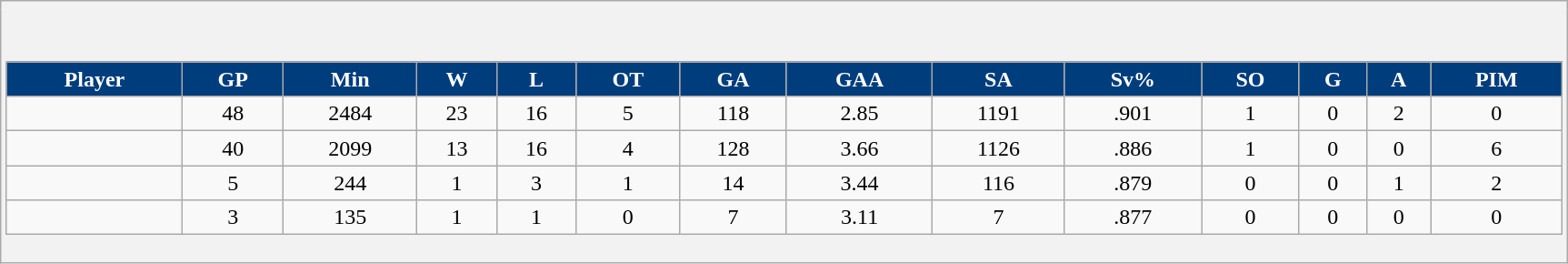<table class="wikitable" style="width:91%;">
<tr>
<th style="border: 0;"></th>
</tr>
<tr>
<td style="background: #f2f2f2; border: 0; text-align: center;"><br><table class="wikitable sortable" style="width:100%;">
<tr style="text-align:center; background:#ddd;">
<th style="background:#003D7C; color:white">Player</th>
<th style="background:#003D7C; color:white">GP</th>
<th style="background:#003D7C; color:white">Min</th>
<th style="background:#003D7C; color:white">W</th>
<th style="background:#003D7C; color:white">L</th>
<th style="background:#003D7C; color:white">OT</th>
<th style="background:#003D7C; color:white">GA</th>
<th style="background:#003D7C; color:white">GAA</th>
<th style="background:#003D7C; color:white">SA</th>
<th style="background:#003D7C; color:white">Sv%</th>
<th style="background:#003D7C; color:white">SO</th>
<th style="background:#003D7C; color:white">G</th>
<th style="background:#003D7C; color:white">A</th>
<th style="background:#003D7C; color:white">PIM</th>
</tr>
<tr align=center>
<td></td>
<td>48</td>
<td>2484</td>
<td>23</td>
<td>16</td>
<td>5</td>
<td>118</td>
<td>2.85</td>
<td>1191</td>
<td>.901</td>
<td>1</td>
<td>0</td>
<td>2</td>
<td>0</td>
</tr>
<tr align=center>
<td></td>
<td>40</td>
<td>2099</td>
<td>13</td>
<td>16</td>
<td>4</td>
<td>128</td>
<td>3.66</td>
<td>1126</td>
<td>.886</td>
<td>1</td>
<td>0</td>
<td>0</td>
<td>6</td>
</tr>
<tr align=center>
<td></td>
<td>5</td>
<td>244</td>
<td>1</td>
<td>3</td>
<td>1</td>
<td>14</td>
<td>3.44</td>
<td>116</td>
<td>.879</td>
<td>0</td>
<td>0</td>
<td>1</td>
<td>2</td>
</tr>
<tr align=center>
<td></td>
<td>3</td>
<td>135</td>
<td>1</td>
<td>1</td>
<td>0</td>
<td>7</td>
<td>3.11</td>
<td>7</td>
<td>.877</td>
<td>0</td>
<td>0</td>
<td>0</td>
<td>0</td>
</tr>
</table>
</td>
</tr>
</table>
